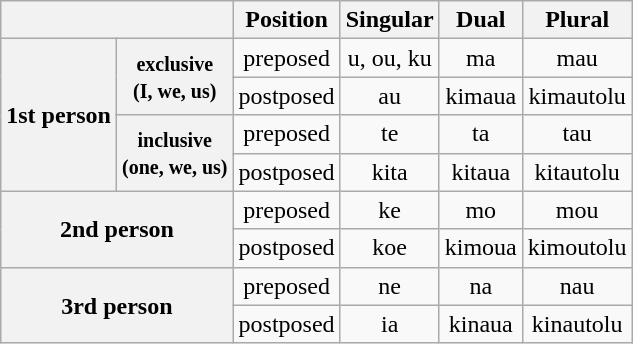<table class="wikitable" style="text-align:center;">
<tr>
<th colspan=2></th>
<th>Position</th>
<th>Singular</th>
<th>Dual</th>
<th>Plural</th>
</tr>
<tr>
<th rowspan=4>1st person</th>
<th rowspan=2><small>exclusive <br>(I, we, us)</small></th>
<td>preposed</td>
<td>u, ou, ku</td>
<td>ma</td>
<td>mau</td>
</tr>
<tr>
<td>postposed</td>
<td>au</td>
<td>kimaua</td>
<td>kimautolu</td>
</tr>
<tr>
<th rowspan=2><small>inclusive<br>(one, we, us)</small></th>
<td>preposed</td>
<td>te</td>
<td>ta</td>
<td>tau</td>
</tr>
<tr>
<td>postposed</td>
<td>kita</td>
<td>kitaua</td>
<td>kitautolu</td>
</tr>
<tr>
<th colspan=2 rowspan=2>2nd person</th>
<td>preposed</td>
<td>ke</td>
<td>mo</td>
<td>mou</td>
</tr>
<tr>
<td>postposed</td>
<td>koe</td>
<td>kimoua</td>
<td>kimoutolu</td>
</tr>
<tr>
<th colspan=2 rowspan=2>3rd person</th>
<td>preposed</td>
<td>ne</td>
<td>na</td>
<td>nau</td>
</tr>
<tr>
<td>postposed</td>
<td>ia</td>
<td>kinaua</td>
<td>kinautolu</td>
</tr>
</table>
